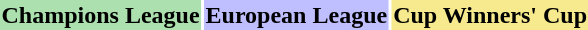<table class="toccolours" border="0" cellpadding="1" cellspacing="2" align="left" style="margin:0.5em;">
<tr>
<th bgcolor="#aCe1af">Champions League</th>
<th bgcolor="#bfbfff">European League</th>
<th bgcolor="#f7e98e">Cup Winners' Cup</th>
</tr>
<tr>
</tr>
</table>
